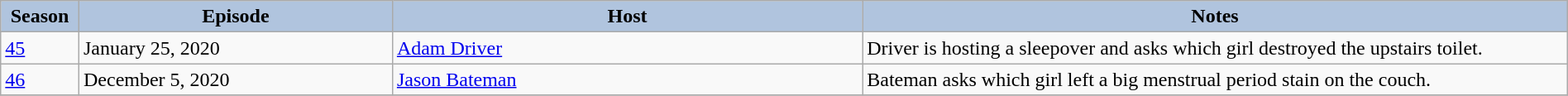<table class="wikitable" style="width:100%;">
<tr>
<th style="background:#B0C4DE;" width="5%">Season</th>
<th style="background:#B0C4DE;" width="20%">Episode</th>
<th style="background:#B0C4DE;" width="30%">Host</th>
<th style="background:#B0C4DE;" width="45%">Notes</th>
</tr>
<tr>
<td><a href='#'>45</a></td>
<td>January 25, 2020</td>
<td><a href='#'>Adam Driver</a></td>
<td>Driver is hosting a sleepover and asks which girl destroyed the upstairs toilet.</td>
</tr>
<tr>
<td><a href='#'>46</a></td>
<td>December 5, 2020</td>
<td><a href='#'>Jason Bateman</a></td>
<td>Bateman asks which girl left a big menstrual period stain on the couch.</td>
</tr>
<tr>
</tr>
</table>
